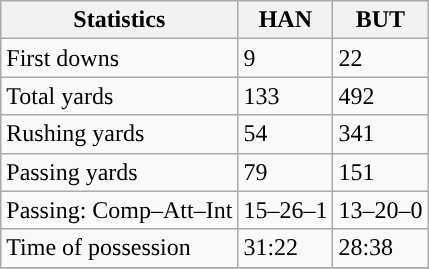<table class="wikitable" style="float: left;">
<tr>
<th>Statistics</th>
<th>HAN</th>
<th>BUT</th>
</tr>
<tr>
<td>First downs</td>
<td>9</td>
<td>22</td>
</tr>
<tr>
<td>Total yards</td>
<td>133</td>
<td>492</td>
</tr>
<tr>
<td>Rushing yards</td>
<td>54</td>
<td>341</td>
</tr>
<tr>
<td>Passing yards</td>
<td>79</td>
<td>151</td>
</tr>
<tr>
<td>Passing: Comp–Att–Int</td>
<td>15–26–1</td>
<td>13–20–0</td>
</tr>
<tr>
<td>Time of possession</td>
<td>31:22</td>
<td>28:38</td>
</tr>
<tr>
</tr>
</table>
